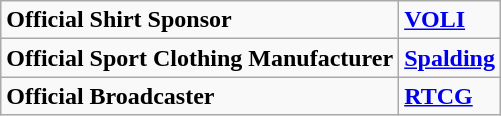<table class="wikitable">
<tr>
<td><strong>Official Shirt Sponsor</strong></td>
<td><strong><a href='#'>VOLI</a></strong></td>
</tr>
<tr>
<td><strong>Official Sport Clothing Manufacturer</strong></td>
<td><strong><a href='#'>Spalding</a></strong></td>
</tr>
<tr>
<td><strong>Official Broadcaster</strong></td>
<td><strong><a href='#'>RTCG</a></strong></td>
</tr>
</table>
